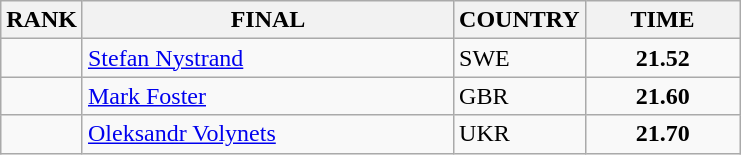<table class="wikitable">
<tr>
<th>RANK</th>
<th align="left" style="width: 15em">FINAL</th>
<th>COUNTRY</th>
<th style="width: 6em">TIME</th>
</tr>
<tr>
<td align="center"></td>
<td><a href='#'>Stefan Nystrand</a></td>
<td> SWE</td>
<td align="center"><strong>21.52</strong></td>
</tr>
<tr>
<td align="center"></td>
<td><a href='#'>Mark Foster</a></td>
<td> GBR</td>
<td align="center"><strong>21.60</strong></td>
</tr>
<tr>
<td align="center"></td>
<td><a href='#'>Oleksandr Volynets</a></td>
<td> UKR</td>
<td align="center"><strong>21.70</strong></td>
</tr>
</table>
